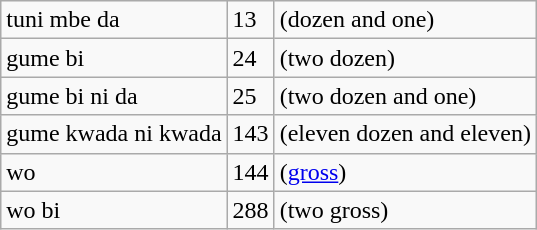<table class="wikitable">
<tr>
<td>tuni mbe da</td>
<td>13</td>
<td>(dozen and one)</td>
</tr>
<tr>
<td>gume bi</td>
<td>24</td>
<td>(two dozen)</td>
</tr>
<tr>
<td>gume bi ni da</td>
<td>25</td>
<td>(two dozen and one)</td>
</tr>
<tr>
<td>gume kwada ni kwada</td>
<td>143</td>
<td>(eleven dozen and eleven)</td>
</tr>
<tr>
<td>wo</td>
<td>144</td>
<td>(<a href='#'>gross</a>)</td>
</tr>
<tr>
<td>wo bi</td>
<td>288</td>
<td>(two gross)</td>
</tr>
</table>
